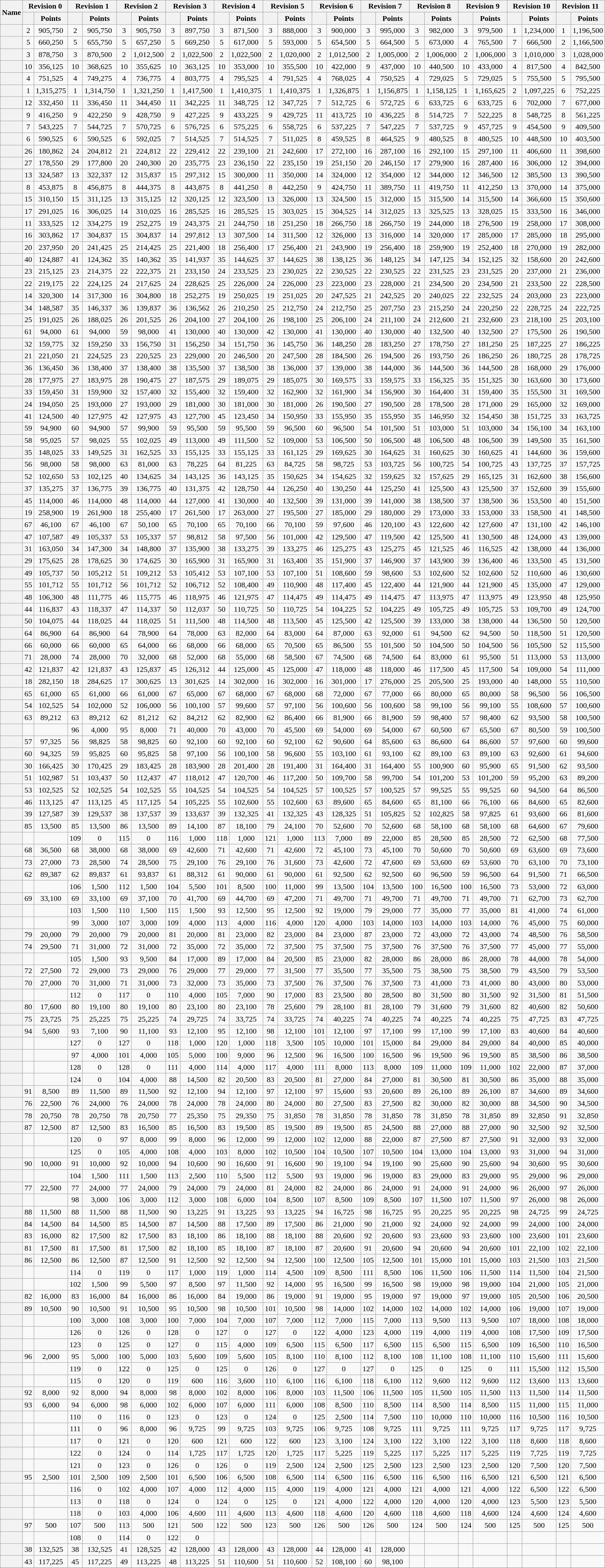<table class="wikitable sortable" style="text-align:center;">
<tr>
<th rowspan=2  style="text-align:left; text-align:left;">Name</th>
<th scope=colgroup colspan="2">Revision 0</th>
<th scope=colgroup colspan="2">Revision 1</th>
<th scope=colgroup colspan="2">Revision 2</th>
<th scope=colgroup colspan="2">Revision 3</th>
<th scope=colgroup colspan="2">Revision 4</th>
<th scope=colgroup colspan="2">Revision 5</th>
<th scope=colgroup colspan="2">Revision 6</th>
<th scope=colgroup colspan="2">Revision 7</th>
<th scope=colgroup colspan="2">Revision 8</th>
<th scope=colgroup colspan="2">Revision 9</th>
<th scope=colgroup colspan="2">Revision 10</th>
<th scope=colgroup colspan="2">Revision 11</th>
</tr>
<tr>
<th scope=col></th>
<th scope=col>Points</th>
<th scope=col></th>
<th scope=col>Points</th>
<th scope=col></th>
<th scope=col>Points</th>
<th scope=col></th>
<th scope=col>Points</th>
<th scope=col></th>
<th scope=col>Points</th>
<th scope=col></th>
<th scope=col>Points</th>
<th scope=col></th>
<th scope=col>Points</th>
<th scope=col></th>
<th scope=col>Points</th>
<th scope=col></th>
<th scope=col>Points</th>
<th scope=col></th>
<th scope=col>Points</th>
<th scope=col></th>
<th scope=col>Points</th>
<th scope=col></th>
<th scope=col>Points</th>
</tr>
<tr>
<th scope=row></th>
<td>2</td>
<td>905,750</td>
<td>2</td>
<td>905,750</td>
<td>3</td>
<td>905,750</td>
<td>3</td>
<td>897,750</td>
<td>3</td>
<td>871,500</td>
<td>3</td>
<td>888,000</td>
<td>3</td>
<td>900,000</td>
<td>3</td>
<td>995,000</td>
<td>3</td>
<td>982,000</td>
<td>3</td>
<td>979,500</td>
<td>1</td>
<td>1,234,000</td>
<td>1</td>
<td>1,196,500</td>
</tr>
<tr>
<th scope=row></th>
<td>5</td>
<td>660,250</td>
<td>5</td>
<td>655,750</td>
<td>5</td>
<td>657,250</td>
<td>5</td>
<td>669,250</td>
<td>5</td>
<td>617,000</td>
<td>5</td>
<td>593,000</td>
<td>5</td>
<td>654,500</td>
<td>5</td>
<td>664,500</td>
<td>5</td>
<td>673,000</td>
<td>4</td>
<td>765,500</td>
<td>7</td>
<td>666,500</td>
<td>2</td>
<td>1,166,500</td>
</tr>
<tr>
<th scope=row></th>
<td>3</td>
<td>878,750</td>
<td>3</td>
<td>870,500</td>
<td>2</td>
<td>1,012,500</td>
<td>2</td>
<td>1,022,500</td>
<td>2</td>
<td>1,022,500</td>
<td>2</td>
<td>1,020,000</td>
<td>2</td>
<td>1,012,500</td>
<td>2</td>
<td>1,005,000</td>
<td>2</td>
<td>1,006,000</td>
<td>2</td>
<td>1,006,000</td>
<td>3</td>
<td>1,010,000</td>
<td>3</td>
<td>1,028,000</td>
</tr>
<tr>
<th scope=row></th>
<td>10</td>
<td>356,125</td>
<td>10</td>
<td>368,625</td>
<td>10</td>
<td>355,625</td>
<td>10</td>
<td>363,125</td>
<td>10</td>
<td>353,000</td>
<td>10</td>
<td>355,500</td>
<td>10</td>
<td>422,000</td>
<td>9</td>
<td>437,000</td>
<td>10</td>
<td>440,500</td>
<td>10</td>
<td>433,000</td>
<td>4</td>
<td>817,500</td>
<td>4</td>
<td>842,500</td>
</tr>
<tr>
<th scope=row></th>
<td>4</td>
<td>751,525</td>
<td>4</td>
<td>749,275</td>
<td>4</td>
<td>736,775</td>
<td>4</td>
<td>803,775</td>
<td>4</td>
<td>795,525</td>
<td>4</td>
<td>791,525</td>
<td>4</td>
<td>768,025</td>
<td>4</td>
<td>750,525</td>
<td>4</td>
<td>729,025</td>
<td>5</td>
<td>729,025</td>
<td>5</td>
<td>755,500</td>
<td>5</td>
<td>795,500</td>
</tr>
<tr>
<th scope=row></th>
<td>1</td>
<td>1,315,275</td>
<td>1</td>
<td>1,314,750</td>
<td>1</td>
<td>1,321,250</td>
<td>1</td>
<td>1,417,500</td>
<td>1</td>
<td>1,410,375</td>
<td>1</td>
<td>1,410,375</td>
<td>1</td>
<td>1,326,875</td>
<td>1</td>
<td>1,156,875</td>
<td>1</td>
<td>1,158,125</td>
<td>1</td>
<td>1,165,625</td>
<td>2</td>
<td>1,097,225</td>
<td>6</td>
<td>752,225</td>
</tr>
<tr>
<th scope=row></th>
<td>12</td>
<td>332,450</td>
<td>11</td>
<td>336,450</td>
<td>11</td>
<td>344,450</td>
<td>11</td>
<td>342,225</td>
<td>11</td>
<td>348,725</td>
<td>12</td>
<td>347,725</td>
<td>7</td>
<td>512,725</td>
<td>6</td>
<td>572,725</td>
<td>6</td>
<td>633,725</td>
<td>6</td>
<td>633,725</td>
<td>6</td>
<td>702,000</td>
<td>7</td>
<td>677,000</td>
</tr>
<tr>
<th scope=row></th>
<td>9</td>
<td>416,250</td>
<td>9</td>
<td>422,250</td>
<td>9</td>
<td>428,750</td>
<td>9</td>
<td>427,225</td>
<td>9</td>
<td>433,225</td>
<td>9</td>
<td>429,725</td>
<td>11</td>
<td>413,725</td>
<td>10</td>
<td>436,225</td>
<td>8</td>
<td>514,725</td>
<td>7</td>
<td>522,225</td>
<td>8</td>
<td>548,725</td>
<td>8</td>
<td>561,225</td>
</tr>
<tr>
<th scope=row></th>
<td>7</td>
<td>543,225</td>
<td>7</td>
<td>544,725</td>
<td>7</td>
<td>570,725</td>
<td>6</td>
<td>576,725</td>
<td>6</td>
<td>575,225</td>
<td>6</td>
<td>558,725</td>
<td>6</td>
<td>537,225</td>
<td>7</td>
<td>547,225</td>
<td>7</td>
<td>537,725</td>
<td>9</td>
<td>457,725</td>
<td>9</td>
<td>454,500</td>
<td>9</td>
<td>409,500</td>
</tr>
<tr>
<th scope=row></th>
<td>6</td>
<td>590,525</td>
<td>6</td>
<td>590,525</td>
<td>6</td>
<td>592,025</td>
<td>7</td>
<td>514,525</td>
<td>7</td>
<td>514,525</td>
<td>7</td>
<td>511,025</td>
<td>8</td>
<td>459,525</td>
<td>8</td>
<td>464,525</td>
<td>9</td>
<td>480,525</td>
<td>8</td>
<td>480,525</td>
<td>10</td>
<td>448,500</td>
<td>10</td>
<td>403,500</td>
</tr>
<tr>
<th scope=row></th>
<td>26</td>
<td>180,862</td>
<td>24</td>
<td>204,812</td>
<td>21</td>
<td>224,812</td>
<td>22</td>
<td>229,412</td>
<td>22</td>
<td>239,100</td>
<td>21</td>
<td>242,600</td>
<td>17</td>
<td>272,100</td>
<td>16</td>
<td>287,100</td>
<td>16</td>
<td>292,100</td>
<td>15</td>
<td>297,100</td>
<td>11</td>
<td>406,600</td>
<td>11</td>
<td>398,600</td>
</tr>
<tr>
<th scope=row></th>
<td>27</td>
<td>178,550</td>
<td>29</td>
<td>177,800</td>
<td>20</td>
<td>240,300</td>
<td>20</td>
<td>235,775</td>
<td>23</td>
<td>236,150</td>
<td>22</td>
<td>235,150</td>
<td>19</td>
<td>251,150</td>
<td>20</td>
<td>246,150</td>
<td>17</td>
<td>279,900</td>
<td>16</td>
<td>287,400</td>
<td>16</td>
<td>306,000</td>
<td>12</td>
<td>394,000</td>
</tr>
<tr>
<th scope=row></th>
<td>13</td>
<td>324,587</td>
<td>13</td>
<td>322,337</td>
<td>12</td>
<td>315,837</td>
<td>15</td>
<td>297,312</td>
<td>15</td>
<td>300,000</td>
<td>11</td>
<td>350,000</td>
<td>14</td>
<td>324,000</td>
<td>12</td>
<td>354,000</td>
<td>12</td>
<td>344,000</td>
<td>12</td>
<td>346,500</td>
<td>12</td>
<td>385,500</td>
<td>13</td>
<td>390,500</td>
</tr>
<tr>
<th scope=row></th>
<td>8</td>
<td>453,875</td>
<td>8</td>
<td>456,875</td>
<td>8</td>
<td>444,375</td>
<td>8</td>
<td>443,875</td>
<td>8</td>
<td>441,250</td>
<td>8</td>
<td>442,250</td>
<td>9</td>
<td>424,750</td>
<td>11</td>
<td>389,750</td>
<td>11</td>
<td>419,750</td>
<td>11</td>
<td>412,250</td>
<td>13</td>
<td>370,000</td>
<td>14</td>
<td>375,000</td>
</tr>
<tr>
<th scope=row></th>
<td>15</td>
<td>310,150</td>
<td>15</td>
<td>311,125</td>
<td>13</td>
<td>315,125</td>
<td>12</td>
<td>320,125</td>
<td>12</td>
<td>323,500</td>
<td>13</td>
<td>326,000</td>
<td>13</td>
<td>324,500</td>
<td>15</td>
<td>312,000</td>
<td>15</td>
<td>315,500</td>
<td>14</td>
<td>315,500</td>
<td>14</td>
<td>366,600</td>
<td>15</td>
<td>350,600</td>
</tr>
<tr>
<th scope=row></th>
<td>17</td>
<td>291,025</td>
<td>16</td>
<td>306,025</td>
<td>14</td>
<td>310,025</td>
<td>16</td>
<td>285,525</td>
<td>16</td>
<td>285,525</td>
<td>15</td>
<td>303,025</td>
<td>15</td>
<td>304,525</td>
<td>14</td>
<td>312,025</td>
<td>13</td>
<td>325,525</td>
<td>13</td>
<td>328,025</td>
<td>15</td>
<td>333,500</td>
<td>16</td>
<td>346,000</td>
</tr>
<tr>
<th scope=row></th>
<td>11</td>
<td>333,525</td>
<td>12</td>
<td>334,275</td>
<td>19</td>
<td>252,275</td>
<td>19</td>
<td>243,375</td>
<td>21</td>
<td>244,750</td>
<td>18</td>
<td>251,250</td>
<td>18</td>
<td>266,750</td>
<td>18</td>
<td>266,750</td>
<td>19</td>
<td>244,000</td>
<td>18</td>
<td>276,500</td>
<td>19</td>
<td>258,000</td>
<td>17</td>
<td>308,000</td>
</tr>
<tr>
<th scope=row></th>
<td>16</td>
<td>303,862</td>
<td>17</td>
<td>304,837</td>
<td>15</td>
<td>304,837</td>
<td>14</td>
<td>297,812</td>
<td>13</td>
<td>307,500</td>
<td>14</td>
<td>311,500</td>
<td>12</td>
<td>326,000</td>
<td>13</td>
<td>316,000</td>
<td>14</td>
<td>320,000</td>
<td>17</td>
<td>285,000</td>
<td>17</td>
<td>285,000</td>
<td>18</td>
<td>295,000</td>
</tr>
<tr>
<th scope=row></th>
<td>20</td>
<td>237,950</td>
<td>20</td>
<td>241,425</td>
<td>25</td>
<td>214,425</td>
<td>25</td>
<td>221,400</td>
<td>18</td>
<td>256,400</td>
<td>17</td>
<td>256,400</td>
<td>21</td>
<td>243,900</td>
<td>19</td>
<td>256,400</td>
<td>18</td>
<td>259,900</td>
<td>19</td>
<td>252,400</td>
<td>18</td>
<td>270,000</td>
<td>19</td>
<td>282,000</td>
</tr>
<tr>
<th scope=row></th>
<td>40</td>
<td>124,887</td>
<td>41</td>
<td>124,362</td>
<td>35</td>
<td>140,362</td>
<td>35</td>
<td>141,937</td>
<td>35</td>
<td>144,625</td>
<td>37</td>
<td>144,625</td>
<td>38</td>
<td>138,125</td>
<td>36</td>
<td>148,125</td>
<td>34</td>
<td>147,125</td>
<td>34</td>
<td>152,125</td>
<td>32</td>
<td>158,600</td>
<td>20</td>
<td>242,600</td>
</tr>
<tr>
<th scope=row></th>
<td>23</td>
<td>215,125</td>
<td>23</td>
<td>214,375</td>
<td>22</td>
<td>222,375</td>
<td>21</td>
<td>233,150</td>
<td>24</td>
<td>233,525</td>
<td>23</td>
<td>230,025</td>
<td>22</td>
<td>230,525</td>
<td>22</td>
<td>230,525</td>
<td>22</td>
<td>231,525</td>
<td>23</td>
<td>231,525</td>
<td>20</td>
<td>237,000</td>
<td>21</td>
<td>236,000</td>
</tr>
<tr>
<th scope=row></th>
<td>22</td>
<td>219,175</td>
<td>22</td>
<td>224,125</td>
<td>24</td>
<td>217,625</td>
<td>24</td>
<td>228,625</td>
<td>25</td>
<td>226,000</td>
<td>24</td>
<td>226,000</td>
<td>23</td>
<td>223,000</td>
<td>23</td>
<td>228,000</td>
<td>21</td>
<td>234,500</td>
<td>20</td>
<td>234,500</td>
<td>21</td>
<td>233,500</td>
<td>22</td>
<td>228,500</td>
</tr>
<tr>
<th scope=row></th>
<td>14</td>
<td>320,300</td>
<td>14</td>
<td>317,300</td>
<td>16</td>
<td>304,800</td>
<td>18</td>
<td>252,275</td>
<td>19</td>
<td>250,025</td>
<td>19</td>
<td>251,025</td>
<td>20</td>
<td>247,525</td>
<td>21</td>
<td>242,525</td>
<td>20</td>
<td>240,025</td>
<td>22</td>
<td>232,525</td>
<td>24</td>
<td>203,000</td>
<td>23</td>
<td>223,000</td>
</tr>
<tr>
<th scope=row></th>
<td>34</td>
<td>148,587</td>
<td>35</td>
<td>146,337</td>
<td>36</td>
<td>139,837</td>
<td>36</td>
<td>136,562</td>
<td>26</td>
<td>210,250</td>
<td>25</td>
<td>212,750</td>
<td>24</td>
<td>212,750</td>
<td>25</td>
<td>207,750</td>
<td>23</td>
<td>215,250</td>
<td>24</td>
<td>220,250</td>
<td>22</td>
<td>228,725</td>
<td>24</td>
<td>222,725</td>
</tr>
<tr>
<th scope=row></th>
<td>25</td>
<td>191,025</td>
<td>26</td>
<td>188,025</td>
<td>26</td>
<td>201,525</td>
<td>26</td>
<td>204,100</td>
<td>27</td>
<td>204,100</td>
<td>26</td>
<td>198,100</td>
<td>25</td>
<td>206,100</td>
<td>24</td>
<td>211,100</td>
<td>24</td>
<td>212,600</td>
<td>21</td>
<td>232,600</td>
<td>23</td>
<td>218,100</td>
<td>25</td>
<td>203,100</td>
</tr>
<tr>
<th scope=row></th>
<td>61</td>
<td>94,000</td>
<td>61</td>
<td>94,000</td>
<td>59</td>
<td>98,000</td>
<td>41</td>
<td>130,000</td>
<td>40</td>
<td>130,000</td>
<td>42</td>
<td>130,000</td>
<td>41</td>
<td>130,000</td>
<td>40</td>
<td>130,000</td>
<td>40</td>
<td>132,500</td>
<td>40</td>
<td>132,500</td>
<td>27</td>
<td>175,500</td>
<td>26</td>
<td>190,500</td>
</tr>
<tr>
<th scope=row></th>
<td>32</td>
<td>159,775</td>
<td>32</td>
<td>159,250</td>
<td>33</td>
<td>156,750</td>
<td>31</td>
<td>156,250</td>
<td>34</td>
<td>151,750</td>
<td>36</td>
<td>145,750</td>
<td>36</td>
<td>148,250</td>
<td>28</td>
<td>183,250</td>
<td>27</td>
<td>178,750</td>
<td>27</td>
<td>181,250</td>
<td>25</td>
<td>187,225</td>
<td>27</td>
<td>186,225</td>
</tr>
<tr>
<th scope=row></th>
<td>21</td>
<td>221,050</td>
<td>21</td>
<td>224,525</td>
<td>23</td>
<td>220,525</td>
<td>23</td>
<td>229,000</td>
<td>20</td>
<td>246,500</td>
<td>20</td>
<td>247,500</td>
<td>28</td>
<td>184,500</td>
<td>26</td>
<td>194,500</td>
<td>26</td>
<td>193,750</td>
<td>26</td>
<td>186,250</td>
<td>26</td>
<td>180,725</td>
<td>28</td>
<td>178,725</td>
</tr>
<tr>
<th scope=row></th>
<td>36</td>
<td>136,450</td>
<td>36</td>
<td>138,400</td>
<td>37</td>
<td>138,400</td>
<td>38</td>
<td>135,500</td>
<td>37</td>
<td>138,500</td>
<td>38</td>
<td>136,000</td>
<td>37</td>
<td>139,000</td>
<td>38</td>
<td>144,000</td>
<td>36</td>
<td>144,500</td>
<td>36</td>
<td>144,500</td>
<td>28</td>
<td>168,000</td>
<td>29</td>
<td>176,000</td>
</tr>
<tr>
<th scope=row></th>
<td>28</td>
<td>177,975</td>
<td>27</td>
<td>183,975</td>
<td>28</td>
<td>190,475</td>
<td>27</td>
<td>187,575</td>
<td>29</td>
<td>189,075</td>
<td>29</td>
<td>185,075</td>
<td>30</td>
<td>169,575</td>
<td>33</td>
<td>159,575</td>
<td>33</td>
<td>156,325</td>
<td>35</td>
<td>151,325</td>
<td>30</td>
<td>163,600</td>
<td>30</td>
<td>173,600</td>
</tr>
<tr>
<th scope=row></th>
<td>33</td>
<td>159,450</td>
<td>31</td>
<td>159,900</td>
<td>32</td>
<td>157,400</td>
<td>32</td>
<td>155,400</td>
<td>32</td>
<td>159,400</td>
<td>32</td>
<td>162,900</td>
<td>32</td>
<td>161,900</td>
<td>34</td>
<td>156,900</td>
<td>30</td>
<td>164,400</td>
<td>31</td>
<td>159,400</td>
<td>35</td>
<td>155,500</td>
<td>31</td>
<td>169,500</td>
</tr>
<tr>
<th scope=row></th>
<td>24</td>
<td>194,050</td>
<td>25</td>
<td>193,000</td>
<td>27</td>
<td>193,000</td>
<td>29</td>
<td>181,000</td>
<td>30</td>
<td>181,000</td>
<td>30</td>
<td>181,000</td>
<td>26</td>
<td>190,500</td>
<td>27</td>
<td>190,500</td>
<td>28</td>
<td>178,500</td>
<td>28</td>
<td>171,000</td>
<td>29</td>
<td>165,000</td>
<td>32</td>
<td>169,000</td>
</tr>
<tr>
<th scope=row></th>
<td>41</td>
<td>124,500</td>
<td>40</td>
<td>127,975</td>
<td>42</td>
<td>127,975</td>
<td>43</td>
<td>127,700</td>
<td>45</td>
<td>123,450</td>
<td>34</td>
<td>150,950</td>
<td>33</td>
<td>155,950</td>
<td>35</td>
<td>155,950</td>
<td>35</td>
<td>146,950</td>
<td>32</td>
<td>154,450</td>
<td>38</td>
<td>151,725</td>
<td>33</td>
<td>163,725</td>
</tr>
<tr>
<th scope=row></th>
<td>59</td>
<td>94,900</td>
<td>60</td>
<td>94,900</td>
<td>57</td>
<td>99,900</td>
<td>59</td>
<td>95,500</td>
<td>59</td>
<td>95,500</td>
<td>59</td>
<td>96,500</td>
<td>60</td>
<td>96,500</td>
<td>54</td>
<td>101,500</td>
<td>51</td>
<td>103,000</td>
<td>51</td>
<td>103,000</td>
<td>34</td>
<td>156,100</td>
<td>34</td>
<td>163,100</td>
</tr>
<tr>
<th scope=row></th>
<td>58</td>
<td>95,025</td>
<td>57</td>
<td>98,025</td>
<td>55</td>
<td>102,025</td>
<td>49</td>
<td>113,000</td>
<td>49</td>
<td>111,500</td>
<td>52</td>
<td>109,000</td>
<td>53</td>
<td>106,500</td>
<td>50</td>
<td>106,500</td>
<td>48</td>
<td>106,500</td>
<td>48</td>
<td>106,500</td>
<td>39</td>
<td>149,500</td>
<td>35</td>
<td>161,500</td>
</tr>
<tr>
<th scope=row></th>
<td>35</td>
<td>148,025</td>
<td>33</td>
<td>149,525</td>
<td>31</td>
<td>162,525</td>
<td>33</td>
<td>155,125</td>
<td>33</td>
<td>155,125</td>
<td>33</td>
<td>161,125</td>
<td>29</td>
<td>169,625</td>
<td>30</td>
<td>164,625</td>
<td>31</td>
<td>160,625</td>
<td>30</td>
<td>160,625</td>
<td>41</td>
<td>144,600</td>
<td>36</td>
<td>159,600</td>
</tr>
<tr>
<th scope=row></th>
<td>56</td>
<td>98,000</td>
<td>58</td>
<td>98,000</td>
<td>63</td>
<td>81,000</td>
<td>63</td>
<td>78,225</td>
<td>64</td>
<td>81,225</td>
<td>63</td>
<td>84,725</td>
<td>58</td>
<td>98,725</td>
<td>53</td>
<td>103,725</td>
<td>56</td>
<td>100,725</td>
<td>54</td>
<td>100,725</td>
<td>43</td>
<td>137,725</td>
<td>37</td>
<td>157,725</td>
</tr>
<tr>
<th scope=row></th>
<td>52</td>
<td>102,650</td>
<td>53</td>
<td>102,125</td>
<td>40</td>
<td>134,625</td>
<td>34</td>
<td>143,125</td>
<td>36</td>
<td>143,125</td>
<td>35</td>
<td>150,625</td>
<td>34</td>
<td>154,625</td>
<td>32</td>
<td>159,625</td>
<td>32</td>
<td>157,625</td>
<td>29</td>
<td>165,125</td>
<td>31</td>
<td>162,600</td>
<td>38</td>
<td>156,600</td>
</tr>
<tr>
<th scope=row></th>
<td>37</td>
<td>135,275</td>
<td>37</td>
<td>136,775</td>
<td>39</td>
<td>136,775</td>
<td>40</td>
<td>131,375</td>
<td>42</td>
<td>128,750</td>
<td>44</td>
<td>126,250</td>
<td>40</td>
<td>130,250</td>
<td>44</td>
<td>125,250</td>
<td>41</td>
<td>125,500</td>
<td>43</td>
<td>125,500</td>
<td>37</td>
<td>152,600</td>
<td>39</td>
<td>155,600</td>
</tr>
<tr>
<th scope=row></th>
<td>45</td>
<td>114,000</td>
<td>46</td>
<td>114,000</td>
<td>48</td>
<td>114,000</td>
<td>44</td>
<td>127,000</td>
<td>41</td>
<td>130,000</td>
<td>40</td>
<td>132,500</td>
<td>39</td>
<td>131,000</td>
<td>39</td>
<td>141,000</td>
<td>38</td>
<td>138,500</td>
<td>37</td>
<td>138,500</td>
<td>36</td>
<td>153,500</td>
<td>40</td>
<td>151,500</td>
</tr>
<tr>
<th scope=row></th>
<td>19</td>
<td>258,900</td>
<td>19</td>
<td>261,900</td>
<td>18</td>
<td>255,400</td>
<td>17</td>
<td>261,500</td>
<td>17</td>
<td>263,000</td>
<td>27</td>
<td>195,500</td>
<td>27</td>
<td>185,000</td>
<td>29</td>
<td>180,000</td>
<td>29</td>
<td>173,000</td>
<td>33</td>
<td>153,000</td>
<td>33</td>
<td>158,500</td>
<td>41</td>
<td>148,500</td>
</tr>
<tr>
<th scope=row></th>
<td>67</td>
<td>46,100</td>
<td>67</td>
<td>46,100</td>
<td>67</td>
<td>50,100</td>
<td>65</td>
<td>70,100</td>
<td>65</td>
<td>70,100</td>
<td>66</td>
<td>70,100</td>
<td>59</td>
<td>97,600</td>
<td>46</td>
<td>120,100</td>
<td>43</td>
<td>122,600</td>
<td>42</td>
<td>127,600</td>
<td>47</td>
<td>131,100</td>
<td>42</td>
<td>146,100</td>
</tr>
<tr>
<th scope=row></th>
<td>47</td>
<td>107,587</td>
<td>49</td>
<td>105,337</td>
<td>53</td>
<td>105,337</td>
<td>57</td>
<td>98,812</td>
<td>58</td>
<td>97,500</td>
<td>56</td>
<td>101,000</td>
<td>42</td>
<td>129,500</td>
<td>47</td>
<td>119,500</td>
<td>42</td>
<td>125,500</td>
<td>41</td>
<td>130,500</td>
<td>48</td>
<td>124,000</td>
<td>43</td>
<td>139,000</td>
</tr>
<tr>
<th scope=row></th>
<td>31</td>
<td>163,050</td>
<td>34</td>
<td>147,300</td>
<td>34</td>
<td>148,800</td>
<td>37</td>
<td>135,900</td>
<td>38</td>
<td>133,275</td>
<td>39</td>
<td>133,275</td>
<td>46</td>
<td>125,275</td>
<td>43</td>
<td>125,275</td>
<td>45</td>
<td>121,525</td>
<td>46</td>
<td>116,525</td>
<td>42</td>
<td>138,000</td>
<td>44</td>
<td>136,000</td>
</tr>
<tr>
<th scope=row></th>
<td>29</td>
<td>175,625</td>
<td>28</td>
<td>178,625</td>
<td>30</td>
<td>174,625</td>
<td>30</td>
<td>165,900</td>
<td>31</td>
<td>165,900</td>
<td>31</td>
<td>163,400</td>
<td>35</td>
<td>151,900</td>
<td>37</td>
<td>146,900</td>
<td>37</td>
<td>143,900</td>
<td>39</td>
<td>136,400</td>
<td>46</td>
<td>133,500</td>
<td>45</td>
<td>131,500</td>
</tr>
<tr>
<th scope=row></th>
<td>49</td>
<td>105,737</td>
<td>50</td>
<td>105,212</td>
<td>51</td>
<td>109,212</td>
<td>53</td>
<td>105,412</td>
<td>53</td>
<td>107,100</td>
<td>53</td>
<td>107,100</td>
<td>51</td>
<td>108,600</td>
<td>59</td>
<td>98,600</td>
<td>53</td>
<td>102,600</td>
<td>52</td>
<td>102,600</td>
<td>52</td>
<td>110,600</td>
<td>46</td>
<td>130,600</td>
</tr>
<tr>
<th scope=row></th>
<td>55</td>
<td>101,712</td>
<td>55</td>
<td>101,712</td>
<td>56</td>
<td>101,712</td>
<td>52</td>
<td>106,712</td>
<td>52</td>
<td>108,400</td>
<td>49</td>
<td>110,900</td>
<td>48</td>
<td>117,400</td>
<td>45</td>
<td>122,400</td>
<td>44</td>
<td>121,900</td>
<td>44</td>
<td>121,900</td>
<td>45</td>
<td>135,000</td>
<td>47</td>
<td>129,000</td>
</tr>
<tr>
<th scope=row></th>
<td>48</td>
<td>106,300</td>
<td>48</td>
<td>111,775</td>
<td>46</td>
<td>115,775</td>
<td>46</td>
<td>118,975</td>
<td>46</td>
<td>121,975</td>
<td>47</td>
<td>114,475</td>
<td>49</td>
<td>114,475</td>
<td>49</td>
<td>114,475</td>
<td>47</td>
<td>113,975</td>
<td>47</td>
<td>113,975</td>
<td>49</td>
<td>123,950</td>
<td>48</td>
<td>125,950</td>
</tr>
<tr>
<th scope=row></th>
<td>44</td>
<td>116,837</td>
<td>43</td>
<td>118,337</td>
<td>47</td>
<td>114,337</td>
<td>50</td>
<td>112,037</td>
<td>50</td>
<td>110,725</td>
<td>50</td>
<td>110,725</td>
<td>54</td>
<td>104,225</td>
<td>52</td>
<td>104,225</td>
<td>49</td>
<td>105,725</td>
<td>49</td>
<td>105,725</td>
<td>53</td>
<td>109,700</td>
<td>49</td>
<td>124,700</td>
</tr>
<tr>
<th scope=row></th>
<td>50</td>
<td>104,075</td>
<td>44</td>
<td>118,025</td>
<td>44</td>
<td>118,025</td>
<td>51</td>
<td>111,500</td>
<td>48</td>
<td>114,500</td>
<td>48</td>
<td>113,500</td>
<td>45</td>
<td>125,500</td>
<td>42</td>
<td>125,500</td>
<td>39</td>
<td>133,000</td>
<td>38</td>
<td>138,000</td>
<td>44</td>
<td>136,500</td>
<td>50</td>
<td>120,500</td>
</tr>
<tr>
<th scope=row></th>
<td>64</td>
<td>86,900</td>
<td>64</td>
<td>86,900</td>
<td>64</td>
<td>78,900</td>
<td>64</td>
<td>78,000</td>
<td>63</td>
<td>82,000</td>
<td>64</td>
<td>83,000</td>
<td>64</td>
<td>87,000</td>
<td>63</td>
<td>92,000</td>
<td>61</td>
<td>94,500</td>
<td>62</td>
<td>94,500</td>
<td>50</td>
<td>118,500</td>
<td>51</td>
<td>120,500</td>
</tr>
<tr>
<th scope=row></th>
<td>66</td>
<td>60,000</td>
<td>66</td>
<td>60,000</td>
<td>65</td>
<td>64,000</td>
<td>66</td>
<td>68,000</td>
<td>66</td>
<td>68,000</td>
<td>65</td>
<td>70,500</td>
<td>65</td>
<td>86,500</td>
<td>55</td>
<td>101,500</td>
<td>50</td>
<td>104,500</td>
<td>50</td>
<td>104,500</td>
<td>56</td>
<td>105,500</td>
<td>52</td>
<td>115,500</td>
</tr>
<tr>
<th scope=row></th>
<td>71</td>
<td>28,000</td>
<td>74</td>
<td>28,000</td>
<td>70</td>
<td>32,000</td>
<td>68</td>
<td>52,000</td>
<td>68</td>
<td>55,000</td>
<td>68</td>
<td>58,500</td>
<td>67</td>
<td>74,500</td>
<td>68</td>
<td>74,500</td>
<td>64</td>
<td>83,000</td>
<td>61</td>
<td>95,500</td>
<td>51</td>
<td>113,000</td>
<td>53</td>
<td>113,000</td>
</tr>
<tr>
<th scope=row></th>
<td>42</td>
<td>121,837</td>
<td>42</td>
<td>121,837</td>
<td>43</td>
<td>125,837</td>
<td>45</td>
<td>126,312</td>
<td>44</td>
<td>125,000</td>
<td>45</td>
<td>125,000</td>
<td>47</td>
<td>118,000</td>
<td>48</td>
<td>118,000</td>
<td>46</td>
<td>117,500</td>
<td>45</td>
<td>117,500</td>
<td>54</td>
<td>109,000</td>
<td>54</td>
<td>111,000</td>
</tr>
<tr>
<th scope=row></th>
<td>18</td>
<td>282,150</td>
<td>18</td>
<td>284,625</td>
<td>17</td>
<td>300,625</td>
<td>13</td>
<td>301,625</td>
<td>14</td>
<td>302,000</td>
<td>16</td>
<td>302,000</td>
<td>16</td>
<td>301,000</td>
<td>17</td>
<td>276,000</td>
<td>25</td>
<td>205,500</td>
<td>25</td>
<td>193,000</td>
<td>40</td>
<td>148,000</td>
<td>55</td>
<td>110,500</td>
</tr>
<tr>
<th scope=row></th>
<td>65</td>
<td>61,000</td>
<td>65</td>
<td>61,000</td>
<td>66</td>
<td>61,000</td>
<td>67</td>
<td>65,000</td>
<td>67</td>
<td>68,000</td>
<td>67</td>
<td>68,000</td>
<td>68</td>
<td>72,000</td>
<td>67</td>
<td>77,000</td>
<td>66</td>
<td>80,000</td>
<td>65</td>
<td>80,000</td>
<td>58</td>
<td>96,500</td>
<td>56</td>
<td>106,500</td>
</tr>
<tr>
<th scope=row></th>
<td>54</td>
<td>102,525</td>
<td>54</td>
<td>102,000</td>
<td>52</td>
<td>106,000</td>
<td>56</td>
<td>100,100</td>
<td>57</td>
<td>99,600</td>
<td>57</td>
<td>97,100</td>
<td>56</td>
<td>100,600</td>
<td>56</td>
<td>100,600</td>
<td>58</td>
<td>99,100</td>
<td>56</td>
<td>99,100</td>
<td>55</td>
<td>108,600</td>
<td>57</td>
<td>100,600</td>
</tr>
<tr>
<th scope=row></th>
<td>63</td>
<td>89,212</td>
<td>63</td>
<td>89,212</td>
<td>62</td>
<td>81,212</td>
<td>62</td>
<td>84,212</td>
<td>62</td>
<td>82,900</td>
<td>62</td>
<td>86,400</td>
<td>66</td>
<td>81,900</td>
<td>66</td>
<td>81,900</td>
<td>59</td>
<td>98,400</td>
<td>57</td>
<td>98,400</td>
<td>62</td>
<td>93,500</td>
<td>58</td>
<td>100,500</td>
</tr>
<tr>
<th scope=row></th>
<td></td>
<td></td>
<td>96</td>
<td>4,000</td>
<td>95</td>
<td>8,000</td>
<td>71</td>
<td>40,000</td>
<td>70</td>
<td>43,000</td>
<td>70</td>
<td>45,500</td>
<td>69</td>
<td>54,000</td>
<td>69</td>
<td>54,000</td>
<td>67</td>
<td>60,500</td>
<td>67</td>
<td>65,500</td>
<td>67</td>
<td>80,500</td>
<td>59</td>
<td>100,500</td>
</tr>
<tr>
<th scope=row></th>
<td>57</td>
<td>97,325</td>
<td>56</td>
<td>98,825</td>
<td>58</td>
<td>98,825</td>
<td>60</td>
<td>92,100</td>
<td>60</td>
<td>92,100</td>
<td>60</td>
<td>92,100</td>
<td>62</td>
<td>90,600</td>
<td>64</td>
<td>85,600</td>
<td>63</td>
<td>86,600</td>
<td>64</td>
<td>86,600</td>
<td>57</td>
<td>97,600</td>
<td>60</td>
<td>99,600</td>
</tr>
<tr>
<th scope=row></th>
<td>60</td>
<td>94,325</td>
<td>59</td>
<td>95,825</td>
<td>60</td>
<td>95,825</td>
<td>58</td>
<td>97,100</td>
<td>56</td>
<td>100,100</td>
<td>58</td>
<td>96,600</td>
<td>55</td>
<td>103,100</td>
<td>61</td>
<td>93,100</td>
<td>62</td>
<td>89,100</td>
<td>63</td>
<td>89,100</td>
<td>63</td>
<td>92,600</td>
<td>61</td>
<td>94,600</td>
</tr>
<tr>
<th scope=row></th>
<td>30</td>
<td>166,425</td>
<td>30</td>
<td>170,425</td>
<td>29</td>
<td>183,425</td>
<td>28</td>
<td>183,900</td>
<td>28</td>
<td>201,400</td>
<td>28</td>
<td>191,400</td>
<td>31</td>
<td>164,400</td>
<td>31</td>
<td>164,400</td>
<td>55</td>
<td>100,900</td>
<td>60</td>
<td>95,900</td>
<td>65</td>
<td>91,500</td>
<td>62</td>
<td>93,500</td>
</tr>
<tr>
<th scope=row></th>
<td>51</td>
<td>102,987</td>
<td>51</td>
<td>103,437</td>
<td>50</td>
<td>112,437</td>
<td>47</td>
<td>118,012</td>
<td>47</td>
<td>120,700</td>
<td>46</td>
<td>117,200</td>
<td>50</td>
<td>109,700</td>
<td>58</td>
<td>99,700</td>
<td>54</td>
<td>101,200</td>
<td>53</td>
<td>101,200</td>
<td>59</td>
<td>95,200</td>
<td>63</td>
<td>89,200</td>
</tr>
<tr>
<th scope=row></th>
<td>53</td>
<td>102,525</td>
<td>52</td>
<td>102,525</td>
<td>54</td>
<td>102,525</td>
<td>55</td>
<td>104,525</td>
<td>54</td>
<td>104,525</td>
<td>54</td>
<td>104,525</td>
<td>57</td>
<td>100,525</td>
<td>57</td>
<td>100,525</td>
<td>57</td>
<td>99,525</td>
<td>55</td>
<td>99,525</td>
<td>60</td>
<td>94,500</td>
<td>64</td>
<td>86,500</td>
</tr>
<tr>
<th scope=row></th>
<td>46</td>
<td>113,125</td>
<td>47</td>
<td>113,125</td>
<td>45</td>
<td>117,125</td>
<td>54</td>
<td>105,225</td>
<td>55</td>
<td>102,600</td>
<td>55</td>
<td>102,600</td>
<td>63</td>
<td>89,600</td>
<td>65</td>
<td>84,600</td>
<td>65</td>
<td>81,100</td>
<td>66</td>
<td>76,100</td>
<td>66</td>
<td>84,600</td>
<td>65</td>
<td>82,600</td>
</tr>
<tr>
<th scope=row></th>
<td>39</td>
<td>127,587</td>
<td>39</td>
<td>129,537</td>
<td>38</td>
<td>137,537</td>
<td>39</td>
<td>133,637</td>
<td>39</td>
<td>132,325</td>
<td>41</td>
<td>132,325</td>
<td>43</td>
<td>128,325</td>
<td>51</td>
<td>105,825</td>
<td>52</td>
<td>102,825</td>
<td>58</td>
<td>97,825</td>
<td>61</td>
<td>93,600</td>
<td>66</td>
<td>81,600</td>
</tr>
<tr>
<th scope=row></th>
<td>85</td>
<td>13,500</td>
<td>85</td>
<td>13,500</td>
<td>86</td>
<td>13,500</td>
<td>89</td>
<td>14,100</td>
<td>87</td>
<td>18,100</td>
<td>79</td>
<td>24,100</td>
<td>70</td>
<td>52,600</td>
<td>70</td>
<td>52,600</td>
<td>68</td>
<td>58,100</td>
<td>68</td>
<td>58,100</td>
<td>68</td>
<td>64,600</td>
<td>67</td>
<td>79,600</td>
</tr>
<tr>
<th scope=row></th>
<td></td>
<td></td>
<td>109</td>
<td>0</td>
<td>115</td>
<td>0</td>
<td>116</td>
<td>1,000</td>
<td>118</td>
<td>1,000</td>
<td>121</td>
<td>1,000</td>
<td>113</td>
<td>7,000</td>
<td>89</td>
<td>22,000</td>
<td>85</td>
<td>28,500</td>
<td>85</td>
<td>28,500</td>
<td>72</td>
<td>62,500</td>
<td>68</td>
<td>77,500</td>
</tr>
<tr>
<th scope=row></th>
<td>68</td>
<td>36,500</td>
<td>68</td>
<td>38,000</td>
<td>68</td>
<td>38,000</td>
<td>69</td>
<td>42,600</td>
<td>71</td>
<td>42,600</td>
<td>71</td>
<td>42,600</td>
<td>72</td>
<td>45,100</td>
<td>73</td>
<td>45,100</td>
<td>70</td>
<td>50,600</td>
<td>70</td>
<td>50,600</td>
<td>69</td>
<td>63,600</td>
<td>69</td>
<td>73,600</td>
</tr>
<tr>
<th scope=row></th>
<td>73</td>
<td>27,000</td>
<td>73</td>
<td>28,500</td>
<td>74</td>
<td>28,500</td>
<td>75</td>
<td>29,100</td>
<td>76</td>
<td>29,100</td>
<td>76</td>
<td>31,600</td>
<td>73</td>
<td>42,600</td>
<td>72</td>
<td>47,600</td>
<td>69</td>
<td>53,600</td>
<td>69</td>
<td>53,600</td>
<td>70</td>
<td>63,100</td>
<td>70</td>
<td>73,100</td>
</tr>
<tr>
<th scope=row></th>
<td>62</td>
<td>89,387</td>
<td>62</td>
<td>89,837</td>
<td>61</td>
<td>93,837</td>
<td>61</td>
<td>88,312</td>
<td>61</td>
<td>90,000</td>
<td>61</td>
<td>90,000</td>
<td>61</td>
<td>92,500</td>
<td>62</td>
<td>92,500</td>
<td>60</td>
<td>96,500</td>
<td>59</td>
<td>96,500</td>
<td>64</td>
<td>91,500</td>
<td>71</td>
<td>66,500</td>
</tr>
<tr>
<th scope=row></th>
<td></td>
<td></td>
<td>106</td>
<td>1,500</td>
<td>112</td>
<td>1,500</td>
<td>104</td>
<td>5,500</td>
<td>101</td>
<td>8,500</td>
<td>100</td>
<td>11,000</td>
<td>99</td>
<td>13,500</td>
<td>104</td>
<td>13,500</td>
<td>100</td>
<td>16,500</td>
<td>100</td>
<td>16,500</td>
<td>73</td>
<td>53,000</td>
<td>72</td>
<td>63,000</td>
</tr>
<tr>
<th scope=row></th>
<td>69</td>
<td>33,100</td>
<td>69</td>
<td>33,100</td>
<td>69</td>
<td>37,100</td>
<td>70</td>
<td>41,700</td>
<td>69</td>
<td>44,700</td>
<td>69</td>
<td>47,200</td>
<td>71</td>
<td>49,700</td>
<td>71</td>
<td>49,700</td>
<td>71</td>
<td>49,700</td>
<td>71</td>
<td>49,700</td>
<td>71</td>
<td>62,700</td>
<td>73</td>
<td>62,700</td>
</tr>
<tr>
<th scope=row></th>
<td></td>
<td></td>
<td>103</td>
<td>1,500</td>
<td>110</td>
<td>1,500</td>
<td>115</td>
<td>1,500</td>
<td>93</td>
<td>12,500</td>
<td>95</td>
<td>12,500</td>
<td>92</td>
<td>19,000</td>
<td>79</td>
<td>29,000</td>
<td>77</td>
<td>35,000</td>
<td>77</td>
<td>35,000</td>
<td>81</td>
<td>41,000</td>
<td>74</td>
<td>61,000</td>
</tr>
<tr>
<th scope=row></th>
<td></td>
<td></td>
<td>99</td>
<td>3,000</td>
<td>107</td>
<td>3,000</td>
<td>109</td>
<td>4,000</td>
<td>113</td>
<td>4,000</td>
<td>116</td>
<td>4,000</td>
<td>120</td>
<td>4,000</td>
<td>103</td>
<td>14,000</td>
<td>103</td>
<td>14,000</td>
<td>103</td>
<td>14,000</td>
<td>76</td>
<td>45,000</td>
<td>75</td>
<td>60,000</td>
</tr>
<tr>
<th scope=row></th>
<td>79</td>
<td>20,000</td>
<td>79</td>
<td>20,000</td>
<td>79</td>
<td>20,000</td>
<td>81</td>
<td>20,000</td>
<td>81</td>
<td>23,000</td>
<td>82</td>
<td>23,000</td>
<td>84</td>
<td>23,000</td>
<td>87</td>
<td>23,000</td>
<td>72</td>
<td>43,000</td>
<td>72</td>
<td>43,000</td>
<td>74</td>
<td>48,500</td>
<td>76</td>
<td>58,500</td>
</tr>
<tr>
<th scope=row></th>
<td>74</td>
<td>29,500</td>
<td>71</td>
<td>31,000</td>
<td>72</td>
<td>31,000</td>
<td>72</td>
<td>35,000</td>
<td>72</td>
<td>35,000</td>
<td>72</td>
<td>37,500</td>
<td>75</td>
<td>37,500</td>
<td>75</td>
<td>37,500</td>
<td>76</td>
<td>37,500</td>
<td>76</td>
<td>37,500</td>
<td>77</td>
<td>45,000</td>
<td>77</td>
<td>55,000</td>
</tr>
<tr>
<th scope=row></th>
<td></td>
<td></td>
<td>105</td>
<td>1,500</td>
<td>93</td>
<td>9,500</td>
<td>84</td>
<td>17,000</td>
<td>89</td>
<td>17,000</td>
<td>84</td>
<td>20,500</td>
<td>85</td>
<td>23,000</td>
<td>82</td>
<td>28,000</td>
<td>86</td>
<td>28,000</td>
<td>86</td>
<td>28,000</td>
<td>78</td>
<td>44,000</td>
<td>78</td>
<td>54,000</td>
</tr>
<tr>
<th scope=row></th>
<td>72</td>
<td>27,500</td>
<td>72</td>
<td>29,000</td>
<td>73</td>
<td>29,000</td>
<td>76</td>
<td>29,000</td>
<td>77</td>
<td>29,000</td>
<td>77</td>
<td>31,500</td>
<td>77</td>
<td>35,500</td>
<td>77</td>
<td>35,500</td>
<td>75</td>
<td>38,500</td>
<td>75</td>
<td>38,500</td>
<td>79</td>
<td>43,500</td>
<td>79</td>
<td>53,500</td>
</tr>
<tr>
<th scope=row></th>
<td>70</td>
<td>27,000</td>
<td>70</td>
<td>31,000</td>
<td>71</td>
<td>31,000</td>
<td>73</td>
<td>32,000</td>
<td>73</td>
<td>35,000</td>
<td>73</td>
<td>37,500</td>
<td>76</td>
<td>37,500</td>
<td>76</td>
<td>37,500</td>
<td>73</td>
<td>41,000</td>
<td>73</td>
<td>41,000</td>
<td>80</td>
<td>43,000</td>
<td>80</td>
<td>53,000</td>
</tr>
<tr>
<th scope=row></th>
<td></td>
<td></td>
<td>112</td>
<td>0</td>
<td>117</td>
<td>0</td>
<td>110</td>
<td>4,000</td>
<td>105</td>
<td>7,000</td>
<td>90</td>
<td>17,000</td>
<td>83</td>
<td>23,500</td>
<td>80</td>
<td>28,500</td>
<td>80</td>
<td>31,500</td>
<td>80</td>
<td>31,500</td>
<td>92</td>
<td>31,500</td>
<td>81</td>
<td>51,500</td>
</tr>
<tr>
<th scope=row></th>
<td>80</td>
<td>17,600</td>
<td>80</td>
<td>19,100</td>
<td>80</td>
<td>19,100</td>
<td>80</td>
<td>23,100</td>
<td>80</td>
<td>23,100</td>
<td>78</td>
<td>25,600</td>
<td>79</td>
<td>28,100</td>
<td>81</td>
<td>28,100</td>
<td>79</td>
<td>31,600</td>
<td>79</td>
<td>31,600</td>
<td>82</td>
<td>40,600</td>
<td>82</td>
<td>50,600</td>
</tr>
<tr>
<th scope=row></th>
<td>75</td>
<td>23,725</td>
<td>75</td>
<td>25,225</td>
<td>75</td>
<td>25,225</td>
<td>74</td>
<td>29,725</td>
<td>74</td>
<td>33,725</td>
<td>74</td>
<td>33,725</td>
<td>74</td>
<td>40,225</td>
<td>74</td>
<td>40,225</td>
<td>74</td>
<td>40,225</td>
<td>74</td>
<td>40,225</td>
<td>75</td>
<td>47,725</td>
<td>83</td>
<td>47,725</td>
</tr>
<tr>
<th scope=row></th>
<td>94</td>
<td>5,600</td>
<td>93</td>
<td>7,100</td>
<td>90</td>
<td>11,100</td>
<td>93</td>
<td>12,100</td>
<td>95</td>
<td>12,100</td>
<td>98</td>
<td>12,100</td>
<td>101</td>
<td>12,100</td>
<td>97</td>
<td>17,100</td>
<td>99</td>
<td>17,100</td>
<td>99</td>
<td>17,100</td>
<td>83</td>
<td>40,600</td>
<td>84</td>
<td>40,600</td>
</tr>
<tr>
<th scope=row></th>
<td></td>
<td></td>
<td>127</td>
<td>0</td>
<td>127</td>
<td>0</td>
<td>118</td>
<td>1,000</td>
<td>120</td>
<td>1,000</td>
<td>118</td>
<td>3,500</td>
<td>105</td>
<td>10,000</td>
<td>101</td>
<td>15,000</td>
<td>84</td>
<td>29,000</td>
<td>84</td>
<td>29,000</td>
<td>84</td>
<td>40,000</td>
<td>85</td>
<td>40,000</td>
</tr>
<tr>
<th scope=row></th>
<td></td>
<td></td>
<td>97</td>
<td>4,000</td>
<td>101</td>
<td>4,000</td>
<td>105</td>
<td>5,000</td>
<td>100</td>
<td>9,000</td>
<td>96</td>
<td>12,500</td>
<td>96</td>
<td>16,500</td>
<td>100</td>
<td>16,500</td>
<td>96</td>
<td>19,500</td>
<td>96</td>
<td>19,500</td>
<td>85</td>
<td>38,500</td>
<td>86</td>
<td>38,500</td>
</tr>
<tr>
<th scope=row></th>
<td></td>
<td></td>
<td>128</td>
<td>0</td>
<td>128</td>
<td>0</td>
<td>111</td>
<td>4,000</td>
<td>114</td>
<td>4,000</td>
<td>117</td>
<td>4,000</td>
<td>111</td>
<td>8,000</td>
<td>113</td>
<td>8,000</td>
<td>109</td>
<td>11,000</td>
<td>109</td>
<td>11,000</td>
<td>102</td>
<td>22,000</td>
<td>87</td>
<td>37,000</td>
</tr>
<tr>
<th scope=row></th>
<td></td>
<td></td>
<td>124</td>
<td>0</td>
<td>104</td>
<td>4,000</td>
<td>88</td>
<td>14,500</td>
<td>82</td>
<td>20,500</td>
<td>83</td>
<td>20,500</td>
<td>81</td>
<td>27,000</td>
<td>84</td>
<td>27,000</td>
<td>81</td>
<td>30,500</td>
<td>81</td>
<td>30,500</td>
<td>86</td>
<td>35,000</td>
<td>88</td>
<td>35,000</td>
</tr>
<tr>
<th scope=row></th>
<td>91</td>
<td>8,500</td>
<td>89</td>
<td>11,500</td>
<td>89</td>
<td>11,500</td>
<td>92</td>
<td>12,100</td>
<td>94</td>
<td>12,100</td>
<td>97</td>
<td>12,100</td>
<td>97</td>
<td>15,600</td>
<td>93</td>
<td>20,600</td>
<td>89</td>
<td>26,100</td>
<td>89</td>
<td>26,100</td>
<td>87</td>
<td>34,600</td>
<td>89</td>
<td>34,600</td>
</tr>
<tr>
<th scope=row></th>
<td>76</td>
<td>22,500</td>
<td>76</td>
<td>24,000</td>
<td>76</td>
<td>24,000</td>
<td>78</td>
<td>24,000</td>
<td>78</td>
<td>24,000</td>
<td>80</td>
<td>24,000</td>
<td>80</td>
<td>27,500</td>
<td>83</td>
<td>27,500</td>
<td>82</td>
<td>30,000</td>
<td>82</td>
<td>30,000</td>
<td>88</td>
<td>34,500</td>
<td>90</td>
<td>34,500</td>
</tr>
<tr>
<th scope=row></th>
<td>78</td>
<td>20,750</td>
<td>78</td>
<td>20,750</td>
<td>78</td>
<td>20,750</td>
<td>77</td>
<td>25,350</td>
<td>75</td>
<td>29,350</td>
<td>75</td>
<td>31,850</td>
<td>78</td>
<td>31,850</td>
<td>78</td>
<td>31,850</td>
<td>78</td>
<td>31,850</td>
<td>78</td>
<td>31,850</td>
<td>89</td>
<td>32,850</td>
<td>91</td>
<td>32,850</td>
</tr>
<tr>
<th scope=row></th>
<td>87</td>
<td>12,500</td>
<td>87</td>
<td>12,500</td>
<td>83</td>
<td>16,500</td>
<td>85</td>
<td>16,500</td>
<td>83</td>
<td>19,500</td>
<td>85</td>
<td>19,500</td>
<td>89</td>
<td>19,500</td>
<td>85</td>
<td>24,500</td>
<td>88</td>
<td>27,000</td>
<td>88</td>
<td>27,000</td>
<td>90</td>
<td>32,500</td>
<td>92</td>
<td>32,500</td>
</tr>
<tr>
<th scope=row></th>
<td></td>
<td></td>
<td>120</td>
<td>0</td>
<td>97</td>
<td>8,000</td>
<td>99</td>
<td>8,000</td>
<td>96</td>
<td>12,000</td>
<td>99</td>
<td>12,000</td>
<td>102</td>
<td>12,000</td>
<td>88</td>
<td>22,000</td>
<td>87</td>
<td>27,500</td>
<td>87</td>
<td>27,500</td>
<td>91</td>
<td>32,000</td>
<td>93</td>
<td>32,000</td>
</tr>
<tr>
<th scope=row></th>
<td></td>
<td></td>
<td>125</td>
<td>0</td>
<td>105</td>
<td>4,000</td>
<td>108</td>
<td>4,000</td>
<td>103</td>
<td>8,000</td>
<td>102</td>
<td>10,500</td>
<td>104</td>
<td>10,500</td>
<td>107</td>
<td>10,500</td>
<td>104</td>
<td>13,000</td>
<td>104</td>
<td>13,000</td>
<td>93</td>
<td>31,000</td>
<td>94</td>
<td>31,000</td>
</tr>
<tr>
<th scope=row></th>
<td>90</td>
<td>10,000</td>
<td>91</td>
<td>10,000</td>
<td>92</td>
<td>10,000</td>
<td>94</td>
<td>10,600</td>
<td>90</td>
<td>16,600</td>
<td>91</td>
<td>16,600</td>
<td>90</td>
<td>19,100</td>
<td>94</td>
<td>19,100</td>
<td>90</td>
<td>25,600</td>
<td>90</td>
<td>25,600</td>
<td>94</td>
<td>30,600</td>
<td>95</td>
<td>30,600</td>
</tr>
<tr>
<th scope=row></th>
<td></td>
<td></td>
<td>104</td>
<td>1,500</td>
<td>111</td>
<td>1,500</td>
<td>113</td>
<td>2,500</td>
<td>110</td>
<td>5,500</td>
<td>112</td>
<td>5,500</td>
<td>93</td>
<td>19,000</td>
<td>96</td>
<td>19,000</td>
<td>83</td>
<td>29,000</td>
<td>83</td>
<td>29,000</td>
<td>95</td>
<td>29,000</td>
<td>96</td>
<td>29,000</td>
</tr>
<tr>
<th scope=row></th>
<td>77</td>
<td>22,500</td>
<td>77</td>
<td>24,000</td>
<td>77</td>
<td>24,000</td>
<td>79</td>
<td>24,000</td>
<td>79</td>
<td>24,000</td>
<td>81</td>
<td>24,000</td>
<td>82</td>
<td>24,000</td>
<td>86</td>
<td>24,000</td>
<td>91</td>
<td>24,000</td>
<td>91</td>
<td>24,000</td>
<td>96</td>
<td>26,000</td>
<td>97</td>
<td>26,000</td>
</tr>
<tr>
<th scope=row></th>
<td></td>
<td></td>
<td>98</td>
<td>3,000</td>
<td>106</td>
<td>3,000</td>
<td>112</td>
<td>3,000</td>
<td>108</td>
<td>6,000</td>
<td>104</td>
<td>8,500</td>
<td>107</td>
<td>8,500</td>
<td>109</td>
<td>8,500</td>
<td>107</td>
<td>11,500</td>
<td>107</td>
<td>11,500</td>
<td>97</td>
<td>26,000</td>
<td>98</td>
<td>26,000</td>
</tr>
<tr>
<th scope=row></th>
<td>88</td>
<td>11,500</td>
<td>88</td>
<td>11,500</td>
<td>88</td>
<td>11,500</td>
<td>90</td>
<td>13,225</td>
<td>91</td>
<td>13,225</td>
<td>93</td>
<td>13,225</td>
<td>94</td>
<td>16,725</td>
<td>98</td>
<td>16,725</td>
<td>95</td>
<td>20,225</td>
<td>95</td>
<td>20,225</td>
<td>98</td>
<td>24,725</td>
<td>99</td>
<td>24,725</td>
</tr>
<tr>
<th scope=row></th>
<td>84</td>
<td>14,500</td>
<td>84</td>
<td>14,500</td>
<td>85</td>
<td>14,500</td>
<td>87</td>
<td>14,500</td>
<td>88</td>
<td>17,500</td>
<td>89</td>
<td>17,500</td>
<td>86</td>
<td>21,000</td>
<td>90</td>
<td>21,000</td>
<td>92</td>
<td>24,000</td>
<td>92</td>
<td>24,000</td>
<td>99</td>
<td>24,000</td>
<td>100</td>
<td>24,000</td>
</tr>
<tr>
<th scope=row></th>
<td>83</td>
<td>16,000</td>
<td>82</td>
<td>17,500</td>
<td>82</td>
<td>17,500</td>
<td>83</td>
<td>18,100</td>
<td>86</td>
<td>18,100</td>
<td>88</td>
<td>18,100</td>
<td>88</td>
<td>20,600</td>
<td>92</td>
<td>20,600</td>
<td>93</td>
<td>23,600</td>
<td>93</td>
<td>23,600</td>
<td>100</td>
<td>23,600</td>
<td>101</td>
<td>23,600</td>
</tr>
<tr>
<th scope=row></th>
<td>81</td>
<td>17,500</td>
<td>81</td>
<td>17,500</td>
<td>81</td>
<td>17,500</td>
<td>82</td>
<td>18,100</td>
<td>85</td>
<td>18,100</td>
<td>87</td>
<td>18,100</td>
<td>87</td>
<td>20,600</td>
<td>91</td>
<td>20,600</td>
<td>94</td>
<td>20,600</td>
<td>94</td>
<td>20,600</td>
<td>101</td>
<td>22,100</td>
<td>102</td>
<td>22,100</td>
</tr>
<tr>
<th scope=row></th>
<td>86</td>
<td>12,500</td>
<td>86</td>
<td>12,500</td>
<td>87</td>
<td>12,500</td>
<td>91</td>
<td>12,500</td>
<td>92</td>
<td>12,500</td>
<td>94</td>
<td>12,500</td>
<td>100</td>
<td>12,500</td>
<td>105</td>
<td>12,500</td>
<td>101</td>
<td>15,000</td>
<td>101</td>
<td>15,000</td>
<td>103</td>
<td>21,500</td>
<td>103</td>
<td>21,500</td>
</tr>
<tr>
<th scope=row></th>
<td></td>
<td></td>
<td>114</td>
<td>0</td>
<td>119</td>
<td>0</td>
<td>117</td>
<td>1,000</td>
<td>119</td>
<td>1,000</td>
<td>114</td>
<td>4,500</td>
<td>109</td>
<td>8,500</td>
<td>111</td>
<td>8,500</td>
<td>106</td>
<td>11,500</td>
<td>106</td>
<td>11,500</td>
<td>114</td>
<td>11,500</td>
<td>104</td>
<td>21,500</td>
</tr>
<tr>
<th scope=row></th>
<td></td>
<td></td>
<td>102</td>
<td>1,500</td>
<td>99</td>
<td>5,500</td>
<td>97</td>
<td>8,500</td>
<td>97</td>
<td>11,500</td>
<td>92</td>
<td>14,000</td>
<td>95</td>
<td>16,500</td>
<td>99</td>
<td>16,500</td>
<td>98</td>
<td>19,000</td>
<td>98</td>
<td>19,000</td>
<td>104</td>
<td>21,000</td>
<td>105</td>
<td>21,000</td>
</tr>
<tr>
<th scope=row></th>
<td>82</td>
<td>16,000</td>
<td>83</td>
<td>16,000</td>
<td>84</td>
<td>16,000</td>
<td>86</td>
<td>16,000</td>
<td>84</td>
<td>19,000</td>
<td>86</td>
<td>19,000</td>
<td>91</td>
<td>19,000</td>
<td>95</td>
<td>19,000</td>
<td>97</td>
<td>19,000</td>
<td>97</td>
<td>19,000</td>
<td>105</td>
<td>20,500</td>
<td>106</td>
<td>20,500</td>
</tr>
<tr>
<th scope=row></th>
<td>89</td>
<td>10,500</td>
<td>90</td>
<td>10,500</td>
<td>91</td>
<td>10,500</td>
<td>95</td>
<td>10,500</td>
<td>98</td>
<td>10,500</td>
<td>101</td>
<td>10,500</td>
<td>98</td>
<td>14,000</td>
<td>102</td>
<td>14,000</td>
<td>102</td>
<td>14,000</td>
<td>102</td>
<td>14,000</td>
<td>106</td>
<td>19,000</td>
<td>107</td>
<td>19,000</td>
</tr>
<tr>
<th scope=row></th>
<td></td>
<td></td>
<td>100</td>
<td>3,000</td>
<td>108</td>
<td>3,000</td>
<td>100</td>
<td>7,000</td>
<td>104</td>
<td>7,000</td>
<td>107</td>
<td>7,000</td>
<td>112</td>
<td>7,000</td>
<td>115</td>
<td>7,000</td>
<td>113</td>
<td>9,500</td>
<td>113</td>
<td>9,500</td>
<td>107</td>
<td>18,000</td>
<td>108</td>
<td>18,000</td>
</tr>
<tr>
<th scope=row></th>
<td></td>
<td></td>
<td>126</td>
<td>0</td>
<td>126</td>
<td>0</td>
<td>128</td>
<td>0</td>
<td>127</td>
<td>0</td>
<td>127</td>
<td>0</td>
<td>122</td>
<td>4,000</td>
<td>123</td>
<td>4,000</td>
<td>119</td>
<td>4,000</td>
<td>119</td>
<td>4,000</td>
<td>108</td>
<td>17,500</td>
<td>109</td>
<td>17,500</td>
</tr>
<tr>
<th scope=row></th>
<td></td>
<td></td>
<td>123</td>
<td>0</td>
<td>125</td>
<td>0</td>
<td>127</td>
<td>0</td>
<td>115</td>
<td>4,000</td>
<td>109</td>
<td>6,500</td>
<td>115</td>
<td>6,500</td>
<td>117</td>
<td>6,500</td>
<td>115</td>
<td>6,500</td>
<td>115</td>
<td>6,500</td>
<td>109</td>
<td>16,500</td>
<td>110</td>
<td>16,500</td>
</tr>
<tr>
<th scope=row></th>
<td>96</td>
<td>2,000</td>
<td>95</td>
<td>5,000</td>
<td>100</td>
<td>5,000</td>
<td>103</td>
<td>5,600</td>
<td>109</td>
<td>5,600</td>
<td>105</td>
<td>8,100</td>
<td>110</td>
<td>8,100</td>
<td>112</td>
<td>8,100</td>
<td>108</td>
<td>11,100</td>
<td>108</td>
<td>11,100</td>
<td>110</td>
<td>15,600</td>
<td>111</td>
<td>15,600</td>
</tr>
<tr>
<th scope=row></th>
<td></td>
<td></td>
<td>119</td>
<td>0</td>
<td>122</td>
<td>0</td>
<td>125</td>
<td>0</td>
<td>125</td>
<td>0</td>
<td>126</td>
<td>0</td>
<td>127</td>
<td>0</td>
<td>127</td>
<td>0</td>
<td>125</td>
<td>0</td>
<td>125</td>
<td>0</td>
<td>111</td>
<td>15,500</td>
<td>112</td>
<td>15,500</td>
</tr>
<tr>
<th scope=row></th>
<td></td>
<td></td>
<td>115</td>
<td>0</td>
<td>120</td>
<td>0</td>
<td>119</td>
<td>600</td>
<td>116</td>
<td>3,600</td>
<td>110</td>
<td>6,100</td>
<td>116</td>
<td>6,100</td>
<td>118</td>
<td>6,100</td>
<td>112</td>
<td>9,600</td>
<td>112</td>
<td>9,600</td>
<td>112</td>
<td>13,600</td>
<td>113</td>
<td>13,600</td>
</tr>
<tr>
<th scope=row></th>
<td>92</td>
<td>8,000</td>
<td>92</td>
<td>8,000</td>
<td>94</td>
<td>8,000</td>
<td>98</td>
<td>8,000</td>
<td>102</td>
<td>8,000</td>
<td>106</td>
<td>8,000</td>
<td>103</td>
<td>11,500</td>
<td>106</td>
<td>11,500</td>
<td>105</td>
<td>11,500</td>
<td>105</td>
<td>11,500</td>
<td>113</td>
<td>11,500</td>
<td>114</td>
<td>11,500</td>
</tr>
<tr>
<th scope=row></th>
<td>93</td>
<td>6,000</td>
<td>94</td>
<td>6,000</td>
<td>98</td>
<td>6,000</td>
<td>102</td>
<td>6,000</td>
<td>107</td>
<td>6,000</td>
<td>111</td>
<td>6,000</td>
<td>108</td>
<td>8,500</td>
<td>110</td>
<td>8,500</td>
<td>114</td>
<td>8,500</td>
<td>114</td>
<td>8,500</td>
<td>115</td>
<td>11,000</td>
<td>115</td>
<td>11,000</td>
</tr>
<tr>
<th scope=row></th>
<td></td>
<td></td>
<td>110</td>
<td>0</td>
<td>116</td>
<td>0</td>
<td>123</td>
<td>0</td>
<td>123</td>
<td>0</td>
<td>124</td>
<td>0</td>
<td>125</td>
<td>2,500</td>
<td>114</td>
<td>7,500</td>
<td>110</td>
<td>10,000</td>
<td>110</td>
<td>10,000</td>
<td>116</td>
<td>10,500</td>
<td>116</td>
<td>10,500</td>
</tr>
<tr>
<th scope=row></th>
<td></td>
<td></td>
<td>111</td>
<td>0</td>
<td>96</td>
<td>8,000</td>
<td>96</td>
<td>9,725</td>
<td>99</td>
<td>9,725</td>
<td>103</td>
<td>9,725</td>
<td>106</td>
<td>9,725</td>
<td>108</td>
<td>9,725</td>
<td>111</td>
<td>9,725</td>
<td>111</td>
<td>9,725</td>
<td>117</td>
<td>9,725</td>
<td>117</td>
<td>9,725</td>
</tr>
<tr>
<th scope=row></th>
<td></td>
<td></td>
<td>117</td>
<td>0</td>
<td>121</td>
<td>0</td>
<td>120</td>
<td>600</td>
<td>121</td>
<td>600</td>
<td>122</td>
<td>600</td>
<td>123</td>
<td>3,100</td>
<td>124</td>
<td>3,100</td>
<td>122</td>
<td>3,100</td>
<td>122</td>
<td>3,100</td>
<td>118</td>
<td>8,600</td>
<td>118</td>
<td>8,600</td>
</tr>
<tr>
<th scope=row></th>
<td></td>
<td></td>
<td>122</td>
<td>0</td>
<td>124</td>
<td>0</td>
<td>114</td>
<td>1,725</td>
<td>117</td>
<td>1,725</td>
<td>120</td>
<td>1,725</td>
<td>117</td>
<td>5,225</td>
<td>119</td>
<td>5,225</td>
<td>117</td>
<td>5,225</td>
<td>117</td>
<td>5,225</td>
<td>119</td>
<td>7,725</td>
<td>119</td>
<td>7,725</td>
</tr>
<tr>
<th scope=row></th>
<td></td>
<td></td>
<td>121</td>
<td>0</td>
<td>123</td>
<td>0</td>
<td>126</td>
<td>0</td>
<td>126</td>
<td>0</td>
<td>119</td>
<td>2,500</td>
<td>124</td>
<td>2,500</td>
<td>125</td>
<td>2,500</td>
<td>123</td>
<td>2,500</td>
<td>123</td>
<td>2,500</td>
<td>120</td>
<td>7,500</td>
<td>120</td>
<td>7,500</td>
</tr>
<tr>
<th scope=row></th>
<td>95</td>
<td>2,500</td>
<td>101</td>
<td>2,500</td>
<td>109</td>
<td>2,500</td>
<td>101</td>
<td>6,500</td>
<td>106</td>
<td>6,500</td>
<td>108</td>
<td>6,500</td>
<td>114</td>
<td>6,500</td>
<td>116</td>
<td>6,500</td>
<td>116</td>
<td>6,500</td>
<td>116</td>
<td>6,500</td>
<td>121</td>
<td>6,500</td>
<td>121</td>
<td>6,500</td>
</tr>
<tr>
<th scope=row></th>
<td></td>
<td></td>
<td>116</td>
<td>0</td>
<td>102</td>
<td>4,000</td>
<td>107</td>
<td>4,000</td>
<td>112</td>
<td>4,000</td>
<td>115</td>
<td>4,000</td>
<td>119</td>
<td>4,000</td>
<td>121</td>
<td>4,000</td>
<td>121</td>
<td>4,000</td>
<td>121</td>
<td>4,000</td>
<td>122</td>
<td>6,500</td>
<td>122</td>
<td>6,500</td>
</tr>
<tr>
<th scope=row></th>
<td></td>
<td></td>
<td>113</td>
<td>0</td>
<td>118</td>
<td>0</td>
<td>124</td>
<td>0</td>
<td>124</td>
<td>0</td>
<td>125</td>
<td>0</td>
<td>121</td>
<td>4,000</td>
<td>122</td>
<td>4,000</td>
<td>120</td>
<td>4,000</td>
<td>120</td>
<td>4,000</td>
<td>123</td>
<td>5,500</td>
<td>123</td>
<td>5,500</td>
</tr>
<tr>
<th scope=row></th>
<td></td>
<td></td>
<td>118</td>
<td>0</td>
<td>103</td>
<td>4,000</td>
<td>106</td>
<td>4,600</td>
<td>111</td>
<td>4,600</td>
<td>113</td>
<td>4,600</td>
<td>118</td>
<td>4,600</td>
<td>120</td>
<td>4,600</td>
<td>118</td>
<td>4,600</td>
<td>118</td>
<td>4,600</td>
<td>124</td>
<td>4,600</td>
<td>124</td>
<td>4,600</td>
</tr>
<tr>
<th scope=row></th>
<td>97</td>
<td>500</td>
<td>107</td>
<td>500</td>
<td>113</td>
<td>500</td>
<td>121</td>
<td>500</td>
<td>122</td>
<td>500</td>
<td>123</td>
<td>500</td>
<td>126</td>
<td>500</td>
<td>126</td>
<td>500</td>
<td>124</td>
<td>500</td>
<td>124</td>
<td>500</td>
<td>125</td>
<td>500</td>
<td>125</td>
<td>500</td>
</tr>
<tr>
<th scope=row></th>
<td></td>
<td></td>
<td>108</td>
<td>0</td>
<td>114</td>
<td>0</td>
<td>122</td>
<td>0</td>
<td></td>
<td></td>
<td></td>
<td></td>
<td></td>
<td></td>
<td></td>
<td></td>
<td></td>
<td></td>
<td></td>
<td></td>
<td></td>
<td></td>
<td></td>
<td></td>
</tr>
<tr>
<th scope=row></th>
<td>38</td>
<td>132,525</td>
<td>38</td>
<td>132,525</td>
<td>41</td>
<td>128,525</td>
<td>42</td>
<td>128,000</td>
<td>43</td>
<td>128,000</td>
<td>43</td>
<td>128,000</td>
<td>44</td>
<td>128,000</td>
<td>41</td>
<td>128,000</td>
<td></td>
<td></td>
<td></td>
<td></td>
<td></td>
<td></td>
<td></td>
<td></td>
</tr>
<tr>
<th scope=row></th>
<td>43</td>
<td>117,225</td>
<td>45</td>
<td>117,225</td>
<td>49</td>
<td>113,225</td>
<td>48</td>
<td>113,225</td>
<td>51</td>
<td>110,600</td>
<td>51</td>
<td>110,600</td>
<td>52</td>
<td>108,100</td>
<td>60</td>
<td>98,100</td>
<td></td>
<td></td>
<td></td>
<td></td>
<td></td>
<td></td>
<td></td>
<td></td>
</tr>
<tr>
</tr>
</table>
